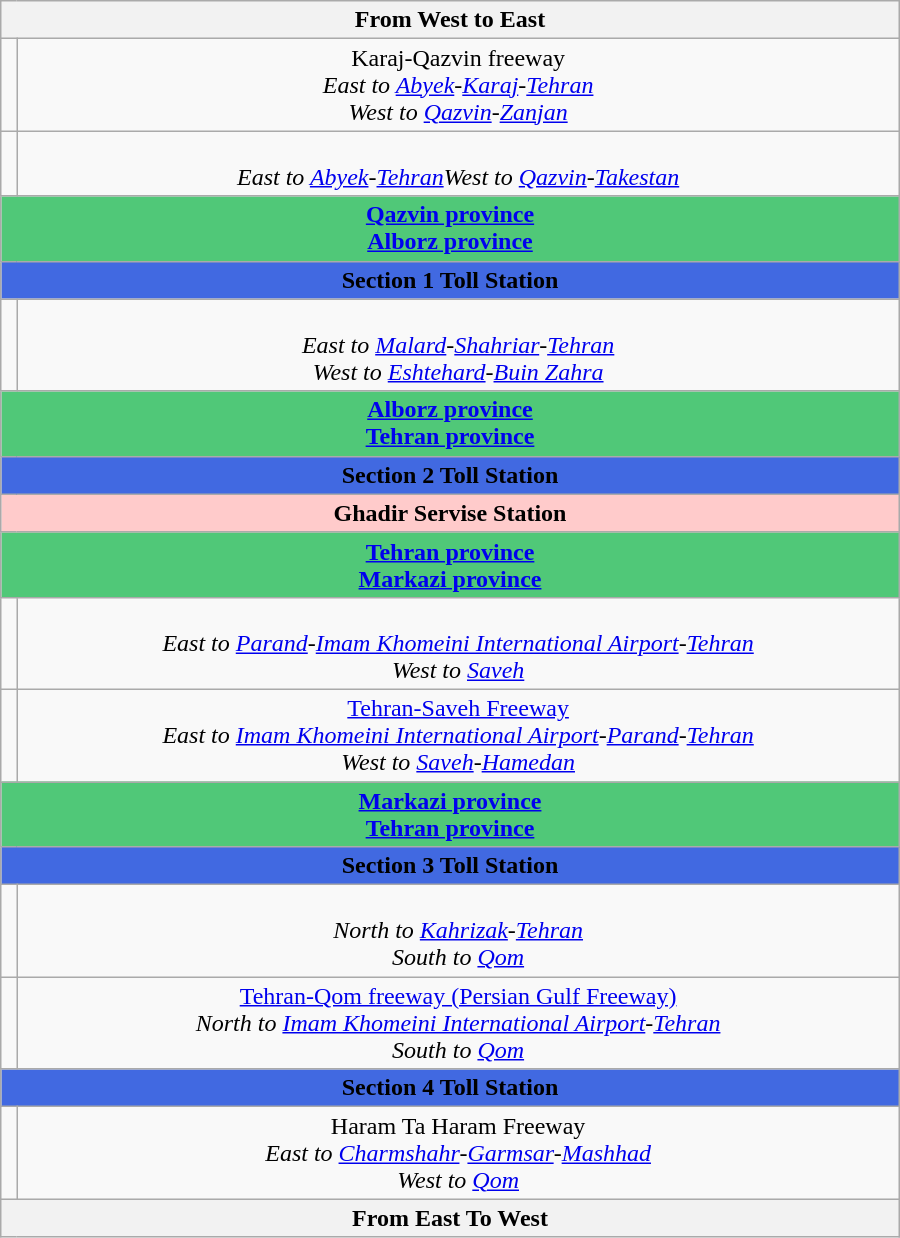<table class="wikitable" style="text-align:center" width="600px">
<tr>
<th text-align="center" colspan="3"> From West to East </th>
</tr>
<tr>
<td><br></td>
<td> Karaj-Qazvin freeway<br><em>East to <a href='#'>Abyek</a>-<a href='#'>Karaj</a>-<a href='#'>Tehran</a></em><br><em>West to <a href='#'>Qazvin</a>-<a href='#'>Zanjan</a></em></td>
</tr>
<tr>
<td></td>
<td><br><em>East to <a href='#'>Abyek</a>-<a href='#'>Tehran</a></em><em>West to <a href='#'>Qazvin</a>-<a href='#'>Takestan</a></em></td>
</tr>
<tr>
<td colspan="7" align="center" bgcolor="#50 C8 78"> <strong><a href='#'>Qazvin province</a></strong> <br> <strong><a href='#'>Alborz province</a></strong> </td>
</tr>
<tr align="center">
<td colspan="7" align="center" bgcolor="#41 69 E1" color: #FFFFFF> <strong>Section 1 Toll Station</strong></td>
</tr>
<tr align="center">
<td></td>
<td><br><em>East to <a href='#'>Malard</a>-<a href='#'>Shahriar</a>-<a href='#'>Tehran</a></em><br><em>West to <a href='#'>Eshtehard</a>-<a href='#'>Buin Zahra</a></em></td>
</tr>
<tr>
<td colspan="7" align="center" bgcolor="#50 C8 78"> <strong><a href='#'>Alborz province</a></strong> <br> <strong><a href='#'>Tehran province</a></strong> </td>
</tr>
<tr>
<td colspan="7" align="center" bgcolor="#41 69 E1" color: #FFFFFF> <strong>Section 2 Toll Station</strong></td>
</tr>
<tr>
<td align="center" bgcolor="#FFCBCB" colspan="7"> <strong>Ghadir Servise Station</strong></td>
</tr>
<tr>
<td colspan="7" align="center" bgcolor="#50 C8 78"> <strong><a href='#'>Tehran province</a></strong> <br> <strong><a href='#'>Markazi province</a></strong> </td>
</tr>
<tr>
<td></td>
<td><br><em>East to <a href='#'>Parand</a>-<a href='#'>Imam Khomeini International Airport</a>-<a href='#'>Tehran</a></em><br><em>West to <a href='#'>Saveh</a></em></td>
</tr>
<tr>
<td></td>
<td> <a href='#'>Tehran-Saveh Freeway</a><br><em>East to <a href='#'>Imam Khomeini International Airport</a>-<a href='#'>Parand</a>-<a href='#'>Tehran</a></em><br><em>West to <a href='#'>Saveh</a>-<a href='#'>Hamedan</a></em></td>
</tr>
<tr>
<td colspan="7" align="center" bgcolor="#50 C8 78"> <strong><a href='#'>Markazi province</a></strong> <br> <strong><a href='#'>Tehran province</a></strong> </td>
</tr>
<tr>
<td colspan="7" align="center" bgcolor="#41 69 E1" color: #FFFFFF> <strong>Section 3 Toll Station</strong></td>
</tr>
<tr>
<td></td>
<td><br><em>North to <a href='#'>Kahrizak</a>-<a href='#'>Tehran</a></em><br><em>South to <a href='#'>Qom</a></em></td>
</tr>
<tr>
<td></td>
<td> <a href='#'>Tehran-Qom freeway (Persian Gulf Freeway)</a><br><em>North to <a href='#'>Imam Khomeini International Airport</a>-<a href='#'>Tehran</a></em><br><em>South to <a href='#'>Qom</a></em></td>
</tr>
<tr>
<td colspan="7" align="center" bgcolor="#41 69 E1" color: #FFFFFF> <strong>Section 4 Toll Station</strong></td>
</tr>
<tr>
<td><br></td>
<td> Haram Ta Haram Freeway<br><em>East to <a href='#'>Charmshahr</a>-<a href='#'>Garmsar</a>-<a href='#'>Mashhad</a></em><br><em>West to <a href='#'>Qom</a></em></td>
</tr>
<tr>
<th text-align="center" colspan="3"> From East To West </th>
</tr>
</table>
